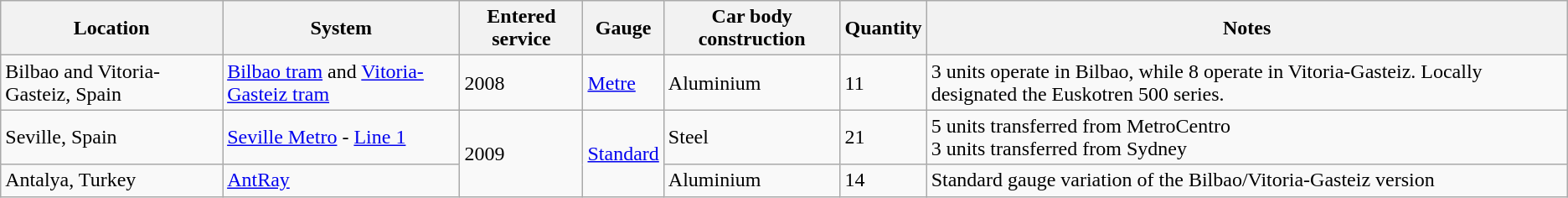<table class="wikitable">
<tr>
<th>Location</th>
<th>System</th>
<th>Entered service</th>
<th>Gauge</th>
<th>Car body construction</th>
<th>Quantity</th>
<th>Notes</th>
</tr>
<tr>
<td>Bilbao and Vitoria-Gasteiz, Spain</td>
<td><a href='#'>Bilbao tram</a> and <a href='#'>Vitoria-Gasteiz tram</a></td>
<td>2008</td>
<td><a href='#'>Metre</a></td>
<td>Aluminium</td>
<td>11</td>
<td>3 units operate in Bilbao, while 8 operate in Vitoria-Gasteiz. Locally designated the Euskotren 500 series.</td>
</tr>
<tr>
<td>Seville, Spain</td>
<td><a href='#'>Seville Metro</a> - <a href='#'>Line 1</a></td>
<td rowspan="2">2009</td>
<td rowspan="2"><a href='#'>Standard</a></td>
<td>Steel</td>
<td>21</td>
<td>5 units transferred from MetroCentro<br>3 units transferred from Sydney</td>
</tr>
<tr>
<td>Antalya, Turkey</td>
<td><a href='#'>AntRay</a></td>
<td>Aluminium</td>
<td>14</td>
<td>Standard gauge variation of the Bilbao/Vitoria-Gasteiz version</td>
</tr>
</table>
